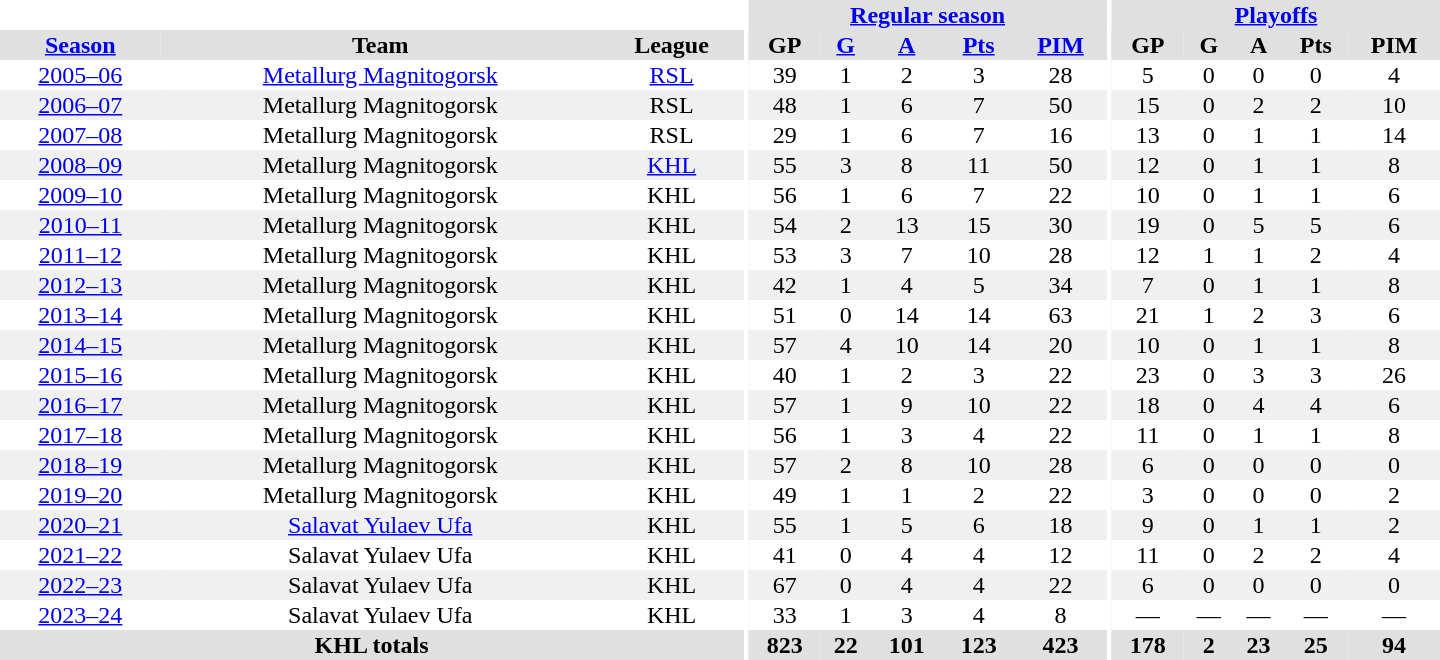<table border="0" cellpadding="1" cellspacing="0" style="text-align:center; width:60em">
<tr bgcolor="#e0e0e0">
<th colspan="3" bgcolor="#ffffff"></th>
<th rowspan="99" bgcolor="#ffffff"></th>
<th colspan="5"><a href='#'>Regular season</a></th>
<th rowspan="99" bgcolor="#ffffff"></th>
<th colspan="5"><a href='#'>Playoffs</a></th>
</tr>
<tr bgcolor="#e0e0e0">
<th><a href='#'>Season</a></th>
<th>Team</th>
<th>League</th>
<th>GP</th>
<th><a href='#'>G</a></th>
<th><a href='#'>A</a></th>
<th><a href='#'>Pts</a></th>
<th><a href='#'>PIM</a></th>
<th>GP</th>
<th>G</th>
<th>A</th>
<th>Pts</th>
<th>PIM</th>
</tr>
<tr>
<td><a href='#'>2005–06</a></td>
<td><a href='#'>Metallurg Magnitogorsk</a></td>
<td><a href='#'>RSL</a></td>
<td>39</td>
<td>1</td>
<td>2</td>
<td>3</td>
<td>28</td>
<td>5</td>
<td>0</td>
<td>0</td>
<td>0</td>
<td>4</td>
</tr>
<tr bgcolor="#f0f0f0">
<td><a href='#'>2006–07</a></td>
<td>Metallurg Magnitogorsk</td>
<td>RSL</td>
<td>48</td>
<td>1</td>
<td>6</td>
<td>7</td>
<td>50</td>
<td>15</td>
<td>0</td>
<td>2</td>
<td>2</td>
<td>10</td>
</tr>
<tr>
<td><a href='#'>2007–08</a></td>
<td>Metallurg Magnitogorsk</td>
<td>RSL</td>
<td>29</td>
<td>1</td>
<td>6</td>
<td>7</td>
<td>16</td>
<td>13</td>
<td>0</td>
<td>1</td>
<td>1</td>
<td>14</td>
</tr>
<tr bgcolor="#f0f0f0">
<td><a href='#'>2008–09</a></td>
<td>Metallurg Magnitogorsk</td>
<td><a href='#'>KHL</a></td>
<td>55</td>
<td>3</td>
<td>8</td>
<td>11</td>
<td>50</td>
<td>12</td>
<td>0</td>
<td>1</td>
<td>1</td>
<td>8</td>
</tr>
<tr>
<td><a href='#'>2009–10</a></td>
<td>Metallurg Magnitogorsk</td>
<td>KHL</td>
<td>56</td>
<td>1</td>
<td>6</td>
<td>7</td>
<td>22</td>
<td>10</td>
<td>0</td>
<td>1</td>
<td>1</td>
<td>6</td>
</tr>
<tr bgcolor="#f0f0f0">
<td><a href='#'>2010–11</a></td>
<td>Metallurg Magnitogorsk</td>
<td>KHL</td>
<td>54</td>
<td>2</td>
<td>13</td>
<td>15</td>
<td>30</td>
<td>19</td>
<td>0</td>
<td>5</td>
<td>5</td>
<td>6</td>
</tr>
<tr>
<td><a href='#'>2011–12</a></td>
<td>Metallurg Magnitogorsk</td>
<td>KHL</td>
<td>53</td>
<td>3</td>
<td>7</td>
<td>10</td>
<td>28</td>
<td>12</td>
<td>1</td>
<td>1</td>
<td>2</td>
<td>4</td>
</tr>
<tr bgcolor="#f0f0f0">
<td><a href='#'>2012–13</a></td>
<td>Metallurg Magnitogorsk</td>
<td>KHL</td>
<td>42</td>
<td>1</td>
<td>4</td>
<td>5</td>
<td>34</td>
<td>7</td>
<td>0</td>
<td>1</td>
<td>1</td>
<td>8</td>
</tr>
<tr>
<td><a href='#'>2013–14</a></td>
<td>Metallurg Magnitogorsk</td>
<td>KHL</td>
<td>51</td>
<td>0</td>
<td>14</td>
<td>14</td>
<td>63</td>
<td>21</td>
<td>1</td>
<td>2</td>
<td>3</td>
<td>6</td>
</tr>
<tr bgcolor="#f0f0f0">
<td><a href='#'>2014–15</a></td>
<td>Metallurg Magnitogorsk</td>
<td>KHL</td>
<td>57</td>
<td>4</td>
<td>10</td>
<td>14</td>
<td>20</td>
<td>10</td>
<td>0</td>
<td>1</td>
<td>1</td>
<td>8</td>
</tr>
<tr>
<td><a href='#'>2015–16</a></td>
<td>Metallurg Magnitogorsk</td>
<td>KHL</td>
<td>40</td>
<td>1</td>
<td>2</td>
<td>3</td>
<td>22</td>
<td>23</td>
<td>0</td>
<td>3</td>
<td>3</td>
<td>26</td>
</tr>
<tr bgcolor="#f0f0f0">
<td><a href='#'>2016–17</a></td>
<td>Metallurg Magnitogorsk</td>
<td>KHL</td>
<td>57</td>
<td>1</td>
<td>9</td>
<td>10</td>
<td>22</td>
<td>18</td>
<td>0</td>
<td>4</td>
<td>4</td>
<td>6</td>
</tr>
<tr>
<td><a href='#'>2017–18</a></td>
<td>Metallurg Magnitogorsk</td>
<td>KHL</td>
<td>56</td>
<td>1</td>
<td>3</td>
<td>4</td>
<td>22</td>
<td>11</td>
<td>0</td>
<td>1</td>
<td>1</td>
<td>8</td>
</tr>
<tr bgcolor="#f0f0f0">
<td><a href='#'>2018–19</a></td>
<td>Metallurg Magnitogorsk</td>
<td>KHL</td>
<td>57</td>
<td>2</td>
<td>8</td>
<td>10</td>
<td>28</td>
<td>6</td>
<td>0</td>
<td>0</td>
<td>0</td>
<td>0</td>
</tr>
<tr>
<td><a href='#'>2019–20</a></td>
<td>Metallurg Magnitogorsk</td>
<td>KHL</td>
<td>49</td>
<td>1</td>
<td>1</td>
<td>2</td>
<td>22</td>
<td>3</td>
<td>0</td>
<td>0</td>
<td>0</td>
<td>2</td>
</tr>
<tr bgcolor="#f0f0f0">
<td><a href='#'>2020–21</a></td>
<td><a href='#'>Salavat Yulaev Ufa</a></td>
<td>KHL</td>
<td>55</td>
<td>1</td>
<td>5</td>
<td>6</td>
<td>18</td>
<td>9</td>
<td>0</td>
<td>1</td>
<td>1</td>
<td>2</td>
</tr>
<tr>
<td><a href='#'>2021–22</a></td>
<td>Salavat Yulaev Ufa</td>
<td>KHL</td>
<td>41</td>
<td>0</td>
<td>4</td>
<td>4</td>
<td>12</td>
<td>11</td>
<td>0</td>
<td>2</td>
<td>2</td>
<td>4</td>
</tr>
<tr bgcolor="#f0f0f0">
<td><a href='#'>2022–23</a></td>
<td>Salavat Yulaev Ufa</td>
<td>KHL</td>
<td>67</td>
<td>0</td>
<td>4</td>
<td>4</td>
<td>22</td>
<td>6</td>
<td>0</td>
<td>0</td>
<td>0</td>
<td>0</td>
</tr>
<tr>
<td><a href='#'>2023–24</a></td>
<td>Salavat Yulaev Ufa</td>
<td>KHL</td>
<td>33</td>
<td>1</td>
<td>3</td>
<td>4</td>
<td>8</td>
<td>—</td>
<td>—</td>
<td>—</td>
<td>—</td>
<td>—</td>
</tr>
<tr bgcolor="#e0e0e0">
<th colspan="3">KHL totals</th>
<th>823</th>
<th>22</th>
<th>101</th>
<th>123</th>
<th>423</th>
<th>178</th>
<th>2</th>
<th>23</th>
<th>25</th>
<th>94</th>
</tr>
</table>
